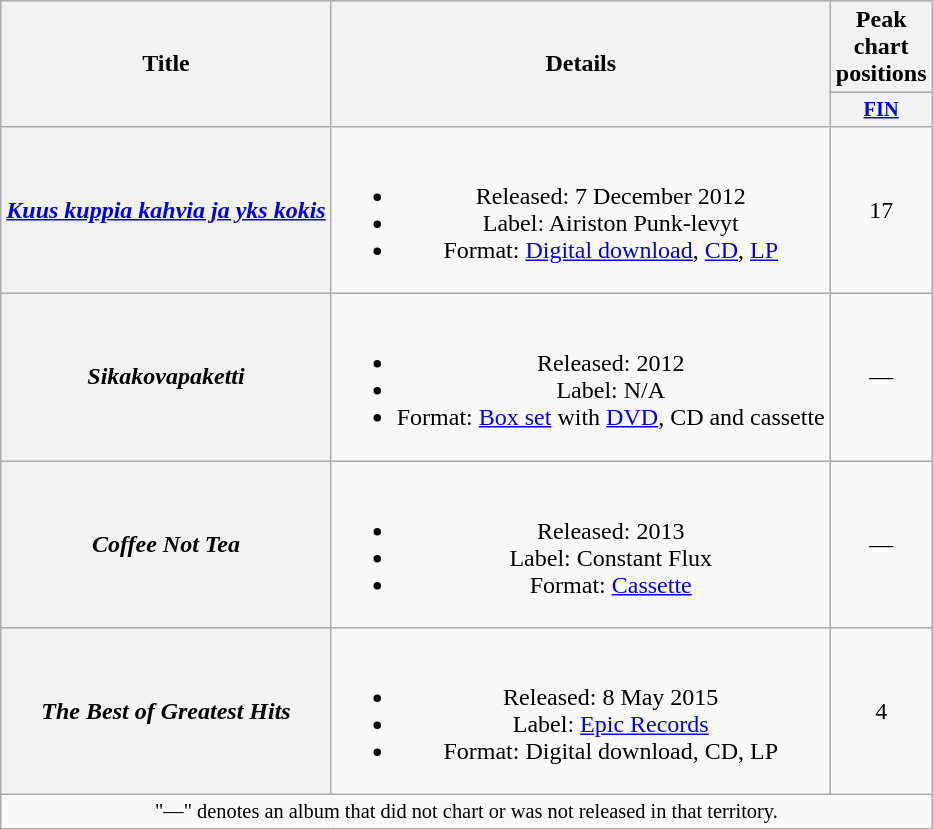<table class="wikitable plainrowheaders" style="text-align:center;">
<tr>
<th scope="col" rowspan="2">Title</th>
<th scope="col" rowspan="2">Details</th>
<th scope="col">Peak chart positions</th>
</tr>
<tr>
<th scope="col" style="width:3em;font-size:85%;"><a href='#'>FIN</a><br></th>
</tr>
<tr>
<th scope="row"><em><a href='#'>Kuus kuppia kahvia ja yks kokis</a></em></th>
<td><br><ul><li>Released: 7 December 2012</li><li>Label: Airiston Punk-levyt</li><li>Format: <a href='#'>Digital download</a>, <a href='#'>CD</a>, <a href='#'>LP</a></li></ul></td>
<td>17</td>
</tr>
<tr>
<th scope="row"><em>Sikakovapaketti</em></th>
<td><br><ul><li>Released: 2012</li><li>Label: N/A</li><li>Format: <a href='#'>Box set</a> with <a href='#'>DVD</a>, CD and cassette</li></ul></td>
<td>—</td>
</tr>
<tr>
<th scope="row"><em>Coffee Not Tea</em></th>
<td><br><ul><li>Released: 2013</li><li>Label: Constant Flux</li><li>Format: <a href='#'>Cassette</a></li></ul></td>
<td>—</td>
</tr>
<tr>
<th scope="row"><em>The Best of Greatest Hits</em></th>
<td><br><ul><li>Released: 8 May 2015</li><li>Label: <a href='#'>Epic Records</a></li><li>Format: Digital download, CD, LP</li></ul></td>
<td>4</td>
</tr>
<tr>
<td colspan="20" style="font-size:85%">"—" denotes an album that did not chart or was not released in that territory.</td>
</tr>
</table>
